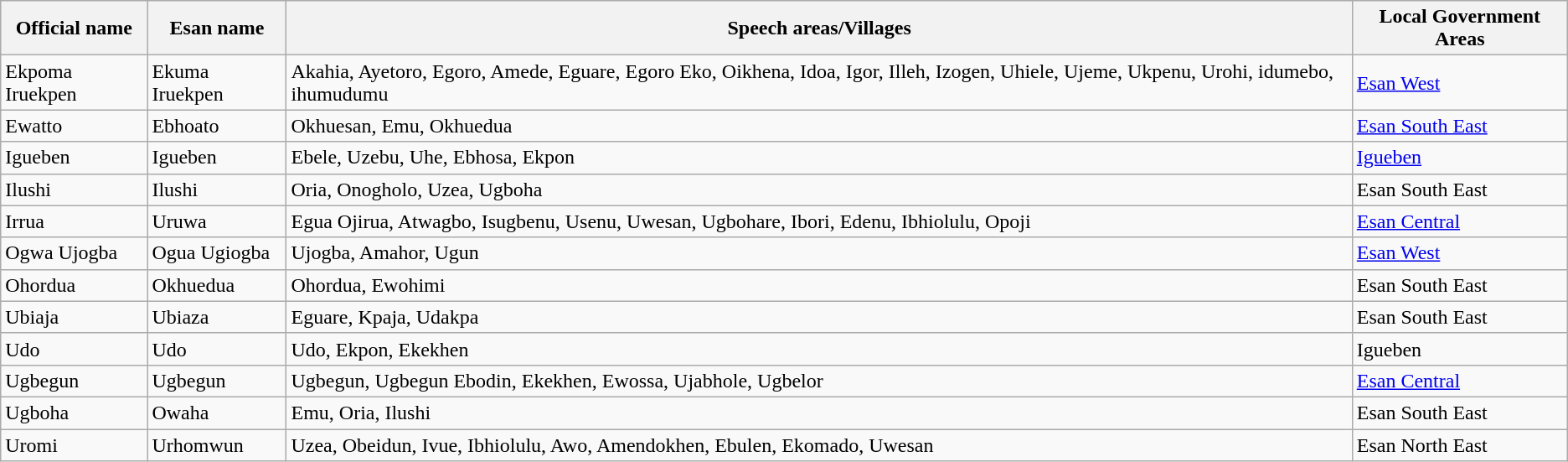<table class="wikitable sortable">
<tr>
<th>Official name</th>
<th>Esan name</th>
<th>Speech areas/Villages</th>
<th>Local Government Areas</th>
</tr>
<tr>
<td>Ekpoma Iruekpen</td>
<td>Ekuma Iruekpen</td>
<td>Akahia, Ayetoro, Egoro, Amede, Eguare, Egoro  Eko, Oikhena, Idoa, Igor, Illeh, Izogen, Uhiele, Ujeme, Ukpenu, Urohi, idumebo, ihumudumu</td>
<td><a href='#'>Esan West</a></td>
</tr>
<tr>
<td>Ewatto</td>
<td>Ebhoato</td>
<td>Okhuesan, Emu,  Okhuedua</td>
<td><a href='#'>Esan South East</a></td>
</tr>
<tr>
<td>Igueben</td>
<td>Igueben</td>
<td>Ebele, Uzebu, Uhe,  Ebhosa, Ekpon</td>
<td><a href='#'>Igueben</a></td>
</tr>
<tr>
<td>Ilushi</td>
<td>Ilushi</td>
<td>Oria, Onogholo, Uzea, Ugboha</td>
<td>Esan South East</td>
</tr>
<tr>
<td>Irrua</td>
<td>Uruwa</td>
<td>Egua Ojirua, Atwagbo, Isugbenu, Usenu, Uwesan, Ugbohare, Ibori, Edenu, Ibhiolulu, Opoji</td>
<td><a href='#'>Esan Central</a></td>
</tr>
<tr>
<td>Ogwa Ujogba</td>
<td>Ogua Ugiogba</td>
<td>Ujogba, Amahor, Ugun</td>
<td><a href='#'>Esan West</a></td>
</tr>
<tr>
<td>Ohordua</td>
<td>Okhuedua</td>
<td>Ohordua, Ewohimi</td>
<td>Esan South East</td>
</tr>
<tr>
<td>Ubiaja</td>
<td>Ubiaza</td>
<td>Eguare, Kpaja, Udakpa</td>
<td>Esan South East</td>
</tr>
<tr>
<td>Udo</td>
<td>Udo</td>
<td>Udo, Ekpon, Ekekhen</td>
<td>Igueben</td>
</tr>
<tr>
<td>Ugbegun</td>
<td>Ugbegun</td>
<td>Ugbegun, Ugbegun  Ebodin, Ekekhen, Ewossa, Ujabhole, Ugbelor</td>
<td><a href='#'>Esan Central</a></td>
</tr>
<tr>
<td>Ugboha</td>
<td>Owaha</td>
<td>Emu, Oria, Ilushi</td>
<td>Esan South East</td>
</tr>
<tr>
<td>Uromi</td>
<td>Urhomwun</td>
<td>Uzea, Obeidun, Ivue, Ibhiolulu, Awo, Amendokhen, Ebulen, Ekomado, Uwesan</td>
<td>Esan North East</td>
</tr>
</table>
